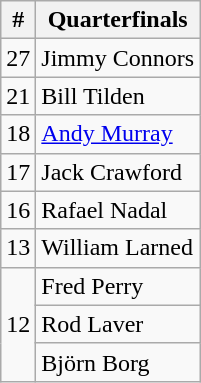<table class=wikitable style="display:inline-table;">
<tr>
<th>#</th>
<th>Quarterfinals</th>
</tr>
<tr>
<td>27</td>
<td> Jimmy Connors</td>
</tr>
<tr>
<td>21</td>
<td> Bill Tilden</td>
</tr>
<tr>
<td>18</td>
<td> <a href='#'>Andy Murray</a></td>
</tr>
<tr>
<td>17</td>
<td> Jack Crawford</td>
</tr>
<tr>
<td>16</td>
<td> Rafael Nadal</td>
</tr>
<tr>
<td>13</td>
<td> William Larned</td>
</tr>
<tr>
<td rowspan="3">12</td>
<td> Fred Perry</td>
</tr>
<tr>
<td> Rod Laver</td>
</tr>
<tr>
<td> Björn Borg</td>
</tr>
</table>
